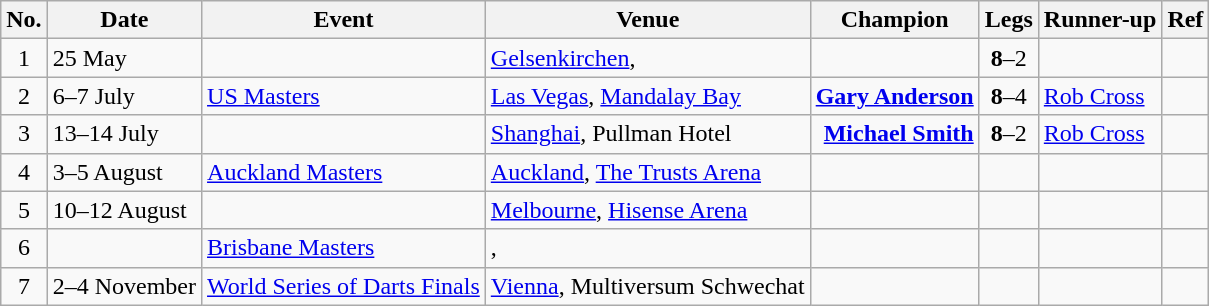<table class="wikitable">
<tr>
<th>No.</th>
<th>Date</th>
<th>Event</th>
<th>Venue</th>
<th>Champion</th>
<th>Legs</th>
<th>Runner-up</th>
<th>Ref</th>
</tr>
<tr>
<td align=center>1</td>
<td align=left>25 May</td>
<td></td>
<td> <a href='#'>Gelsenkirchen</a>, </td>
<td align=right></td>
<td align=center><strong>8</strong>–2</td>
<td></td>
<td align="center"></td>
</tr>
<tr>
<td align=center>2</td>
<td align=left>6–7 July</td>
<td><a href='#'>US Masters</a></td>
<td> <a href='#'>Las Vegas</a>, <a href='#'>Mandalay Bay</a></td>
<td align=right><strong><a href='#'>Gary Anderson</a></strong> </td>
<td align=center><strong>8</strong>–4</td>
<td> <a href='#'>Rob Cross</a></td>
<td align="center"></td>
</tr>
<tr>
<td align=center>3</td>
<td align=left>13–14 July</td>
<td></td>
<td> <a href='#'>Shanghai</a>, Pullman Hotel</td>
<td align=right><strong><a href='#'>Michael Smith</a></strong> </td>
<td align=center><strong>8</strong>–2</td>
<td> <a href='#'>Rob Cross</a></td>
<td align="center"></td>
</tr>
<tr>
<td align=center>4</td>
<td align=left>3–5 August</td>
<td><a href='#'>Auckland Masters</a></td>
<td> <a href='#'>Auckland</a>, <a href='#'>The Trusts Arena</a></td>
<td></td>
<td></td>
<td></td>
<td align="center"></td>
</tr>
<tr>
<td align=center>5</td>
<td align=left>10–12 August</td>
<td></td>
<td> <a href='#'>Melbourne</a>, <a href='#'>Hisense Arena</a></td>
<td align=right></td>
<td></td>
<td></td>
<td align="center"></td>
</tr>
<tr>
<td align=center>6</td>
<td align=left></td>
<td><a href='#'>Brisbane Masters</a></td>
<td>, </td>
<td align=right></td>
<td></td>
<td></td>
<td align="center"></td>
</tr>
<tr>
<td align=center>7</td>
<td align=left>2–4 November</td>
<td><a href='#'>World Series of Darts Finals</a></td>
<td> <a href='#'>Vienna</a>, Multiversum Schwechat</td>
<td align=right></td>
<td></td>
<td></td>
<td align="center"></td>
</tr>
</table>
